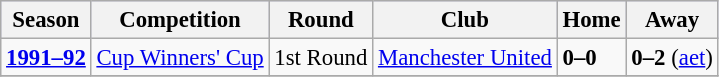<table class="wikitable" style="text-align: left; font-size:95%">
<tr bgcolor="#ccccff">
<th>Season</th>
<th>Competition</th>
<th>Round</th>
<th>Club</th>
<th>Home</th>
<th>Away</th>
</tr>
<tr>
<td><strong><a href='#'>1991–92</a></strong></td>
<td><a href='#'>Cup Winners' Cup</a></td>
<td>1st Round</td>
<td> <a href='#'>Manchester United</a></td>
<td><strong>0–0</strong></td>
<td><strong>0–2</strong> (<a href='#'>aet</a>)</td>
</tr>
<tr>
</tr>
</table>
